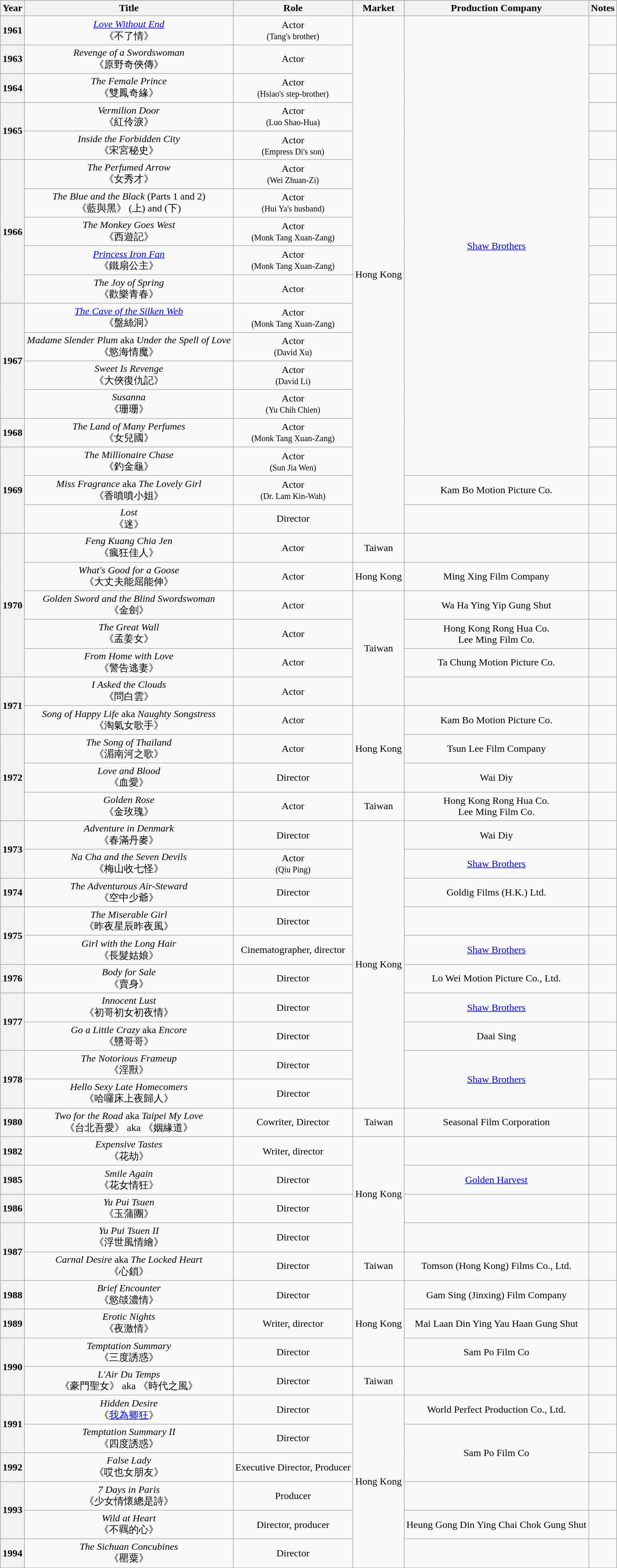<table class="wikitable sortable"  style="text-align:center;">
<tr>
<th>Year</th>
<th>Title</th>
<th>Role</th>
<th>Market</th>
<th>Production Company</th>
<th>Notes</th>
</tr>
<tr>
<th>1961</th>
<td><em><a href='#'>Love Without End</a></em><br>《不了情》</td>
<td>Actor<br><small>(Tang's brother)</small></td>
<td rowspan=18>Hong Kong</td>
<td rowspan=16><a href='#'>Shaw Brothers</a></td>
<td></td>
</tr>
<tr>
<th>1963</th>
<td><em>Revenge of a Swordswoman</em><br>《原野奇俠傳》</td>
<td>Actor</td>
<td></td>
</tr>
<tr>
<th>1964</th>
<td><em>The Female Prince</em><br>《雙鳳奇緣》</td>
<td>Actor<br><small>(Hsiao's step-brother)</small></td>
<td></td>
</tr>
<tr>
<th rowspan=2>1965</th>
<td><em>Vermilion Door</em><br>《紅伶淚》</td>
<td>Actor<br><small>(Luo Shao-Hua)</small></td>
<td></td>
</tr>
<tr>
<td><em>Inside the Forbidden City</em><br>《宋宮秘史》</td>
<td>Actor<br><small>(Empress Di's son)</small></td>
<td></td>
</tr>
<tr>
<th rowspan=5>1966</th>
<td><em>The Perfumed Arrow</em><br>《女秀才》</td>
<td>Actor<br><small>(Wei Zhuan-Zi)</small></td>
<td></td>
</tr>
<tr>
<td><em>The Blue and the Black</em> (Parts 1 and 2)<br>《藍與黑》 (上) and (下)</td>
<td>Actor<br><small>(Hui Ya's husband)</small></td>
<td></td>
</tr>
<tr>
<td><em>The Monkey Goes West</em><br>《西遊記》</td>
<td>Actor<br><small>(Monk Tang Xuan-Zang)</small></td>
<td></td>
</tr>
<tr>
<td><a href='#'><em>Princess Iron Fan</em></a><br>《鐵扇公主》</td>
<td>Actor<br><small>(Monk Tang Xuan-Zang)</small></td>
<td></td>
</tr>
<tr>
<td><em>The Joy of Spring</em><br>《歡樂青春》</td>
<td>Actor</td>
<td></td>
</tr>
<tr>
<th rowspan=4>1967</th>
<td><a href='#'><em>The Cave of the Silken Web</em></a><br>《盤絲洞》</td>
<td>Actor<br><small>(Monk Tang Xuan-Zang)</small></td>
<td></td>
</tr>
<tr>
<td><em>Madame Slender Plum</em> aka <em>Under the Spell of Love</em><br>《慾海情魔》</td>
<td>Actor<br><small>(David Xu)</small></td>
<td></td>
</tr>
<tr>
<td><em>Sweet Is Revenge</em><br>《大俠復仇記》</td>
<td>Actor<br><small>(David Li)</small></td>
<td></td>
</tr>
<tr>
<td><em>Susanna</em><br>《珊珊》</td>
<td>Actor<br><small>(Yu Chih Chien)</small></td>
<td></td>
</tr>
<tr>
<th>1968</th>
<td><em>The Land of Many Perfumes</em><br>《女兒國》</td>
<td>Actor<br><small>(Monk Tang Xuan-Zang)</small></td>
<td></td>
</tr>
<tr>
<th rowspan=3>1969</th>
<td><em>The Millionaire Chase</em><br>《釣金龜》</td>
<td>Actor<br><small>(Sun Jia Wen)</small></td>
<td></td>
</tr>
<tr>
<td><em>Miss Fragrance</em> aka <em>The Lovely Girl</em><br>《香噴噴小姐》</td>
<td>Actor<br><small>(Dr. Lam Kin-Wah)</small></td>
<td>Kam Bo Motion Picture Co.</td>
<td></td>
</tr>
<tr>
<td><em>Lost</em><br>《迷》</td>
<td>Director</td>
<td></td>
<td></td>
</tr>
<tr>
<th rowspan=5>1970</th>
<td><em>Feng Kuang Chia Jen</em><br>《瘋狂佳人》</td>
<td>Actor</td>
<td>Taiwan</td>
<td></td>
<td></td>
</tr>
<tr>
<td><em>What's Good for a Goose</em><br>《大丈夫能屈能伸》</td>
<td>Actor</td>
<td>Hong Kong</td>
<td>Ming Xing Film Company</td>
<td></td>
</tr>
<tr>
<td><em>Golden Sword and the Blind Swordswoman</em><br>《金劍》</td>
<td>Actor</td>
<td rowspan=4>Taiwan</td>
<td>Wa Ha Ying Yip Gung Shut</td>
<td></td>
</tr>
<tr>
<td><em>The Great Wall</em><br>《孟姜女》</td>
<td>Actor</td>
<td>Hong Kong Rong Hua Co.<br>Lee Ming Film Co.</td>
<td></td>
</tr>
<tr>
<td><em>From Home with Love</em><br>《警告逃妻》</td>
<td>Actor</td>
<td>Ta Chung Motion Picture Co.</td>
<td></td>
</tr>
<tr>
<th rowspan=2>1971</th>
<td><em>I Asked the Clouds</em><br>《問白雲》</td>
<td>Actor</td>
<td></td>
<td></td>
</tr>
<tr>
<td><em>Song of Happy Life</em> aka <em>Naughty Songstress</em><br>《淘氣女歌手》</td>
<td>Actor</td>
<td rowspan=3>Hong Kong</td>
<td>Kam Bo Motion Picture Co.</td>
<td></td>
</tr>
<tr>
<th rowspan=3>1972</th>
<td><em>The Song of Thailand</em><br>《湄南河之歌》</td>
<td>Actor</td>
<td>Tsun Lee Film Company</td>
<td></td>
</tr>
<tr>
<td><em>Love and Blood</em><br>《血愛》</td>
<td>Director</td>
<td>Wai Diy</td>
<td></td>
</tr>
<tr>
<td><em>Golden Rose</em><br>《金玫瑰》</td>
<td>Actor</td>
<td>Taiwan</td>
<td>Hong Kong Rong Hua Co.<br>Lee Ming Film Co.</td>
<td></td>
</tr>
<tr>
<th rowspan=2>1973</th>
<td><em>Adventure in Denmark</em><br>《春滿丹麥》</td>
<td>Director</td>
<td rowspan=10>Hong Kong</td>
<td>Wai Diy</td>
<td></td>
</tr>
<tr>
<td><em>Na Cha and the Seven Devils</em><br>《梅山收七怪》</td>
<td>Actor<br><small>(Qiu Ping)</small></td>
<td><a href='#'>Shaw Brothers</a></td>
<td></td>
</tr>
<tr>
<th>1974</th>
<td><em>The Adventurous Air-Steward</em><br>《空中少爺》</td>
<td>Director</td>
<td>Goldig Films (H.K.) Ltd.</td>
<td></td>
</tr>
<tr>
<th rowspan=2>1975</th>
<td><em>The Miserable Girl</em><br>《昨夜星辰昨夜風》</td>
<td>Director</td>
<td></td>
<td></td>
</tr>
<tr>
<td><em>Girl with the Long Hair</em><br>《長髮姑娘》</td>
<td>Cinematographer, director</td>
<td><a href='#'>Shaw Brothers</a></td>
<td></td>
</tr>
<tr>
<th>1976</th>
<td><em>Body for Sale</em><br>《賣身》</td>
<td>Director</td>
<td>Lo Wei Motion Picture Co., Ltd.</td>
<td></td>
</tr>
<tr>
<th rowspan=2>1977</th>
<td><em>Innocent Lust</em><br>《初哥初女初夜情》</td>
<td>Director</td>
<td><a href='#'>Shaw Brothers</a></td>
<td></td>
</tr>
<tr>
<td><em>Go a Little Crazy</em> aka <em>Encore</em><br>《戇哥哥》</td>
<td>Director</td>
<td>Daai Sing</td>
<td></td>
</tr>
<tr>
<th rowspan=2>1978</th>
<td><em>The Notorious Frameup</em><br>《淫獸》</td>
<td>Director</td>
<td rowspan=2><a href='#'>Shaw Brothers</a></td>
<td></td>
</tr>
<tr>
<td><em>Hello Sexy Late Homecomers</em><br>《哈囉床上夜歸人》</td>
<td>Director</td>
<td></td>
</tr>
<tr>
<th>1980</th>
<td><em>Two for the Road</em> aka <em>Taipei My Love</em><br>《台北吾愛》 aka 《姻緣道》</td>
<td>Cowriter, Director</td>
<td>Taiwan</td>
<td>Seasonal Film Corporation</td>
<td></td>
</tr>
<tr>
<th>1982</th>
<td><em>Expensive Tastes</em><br>《花劫》</td>
<td>Writer, director</td>
<td rowspan=4>Hong Kong</td>
<td></td>
<td></td>
</tr>
<tr>
<th>1985</th>
<td><em>Smile Again</em><br>《花女情狂》</td>
<td>Director</td>
<td><a href='#'>Golden Harvest</a></td>
<td></td>
</tr>
<tr>
<th>1986</th>
<td><em>Yu Pui Tsuen</em><br>《玉蒲團》</td>
<td>Director</td>
<td></td>
<td></td>
</tr>
<tr>
<th rowspan=2>1987</th>
<td><em>Yu Pui Tsuen II</em><br>《浮世風情繪》</td>
<td>Director</td>
<td></td>
<td></td>
</tr>
<tr>
<td><em>Carnal Desire</em> aka <em>The Locked Heart</em><br>《心鎖》</td>
<td>Director</td>
<td>Taiwan</td>
<td>Tomson (Hong Kong) Films Co., Ltd.</td>
<td></td>
</tr>
<tr>
<th>1988</th>
<td><em>Brief Encounter</em><br>《慾燄濃情》</td>
<td>Director</td>
<td rowspan=3>Hong Kong</td>
<td>Gam Sing (Jinxing) Film Company</td>
<td></td>
</tr>
<tr>
<th>1989</th>
<td><em>Erotic Nights</em><br>《夜激情》</td>
<td>Writer, director</td>
<td>Mai Laan Din Ying Yau Haan Gung Shut</td>
<td></td>
</tr>
<tr>
<th rowspan=2>1990</th>
<td><em>Temptation Summary</em><br>《三度誘惑》</td>
<td>Director</td>
<td>Sam Po Film Co</td>
<td></td>
</tr>
<tr>
<td><em>L'Air Du Temps</em><br>《豪門聖女》 aka 《時代之風》</td>
<td>Director</td>
<td>Taiwan</td>
<td></td>
<td></td>
</tr>
<tr>
<th rowspan=2>1991</th>
<td><em>Hidden Desire</em><br>《<a href='#'>我為卿狂</a>》</td>
<td>Director</td>
<td rowspan=6>Hong Kong</td>
<td>World Perfect Production Co., Ltd.</td>
<td></td>
</tr>
<tr>
<td><em>Temptation Summary II</em><br>《四度誘惑》</td>
<td>Director</td>
<td rowspan=2>Sam Po Film Co</td>
<td></td>
</tr>
<tr>
<th>1992</th>
<td><em>False Lady</em><br>《哎也女朋友》</td>
<td>Executive Director, Producer</td>
<td></td>
</tr>
<tr>
<th rowspan=2>1993</th>
<td><em>7 Days in Paris</em><br>《少女情懷總是詩》</td>
<td>Producer</td>
<td></td>
<td></td>
</tr>
<tr>
<td><em>Wild at Heart</em><br>《不羈的心》</td>
<td>Director, producer</td>
<td>Heung Gong Din Ying Chai Chok Gung Shut</td>
<td></td>
</tr>
<tr>
<th>1994</th>
<td><em>The Sichuan Concubines</em><br>《罌粟》</td>
<td>Director</td>
<td></td>
<td></td>
</tr>
</table>
